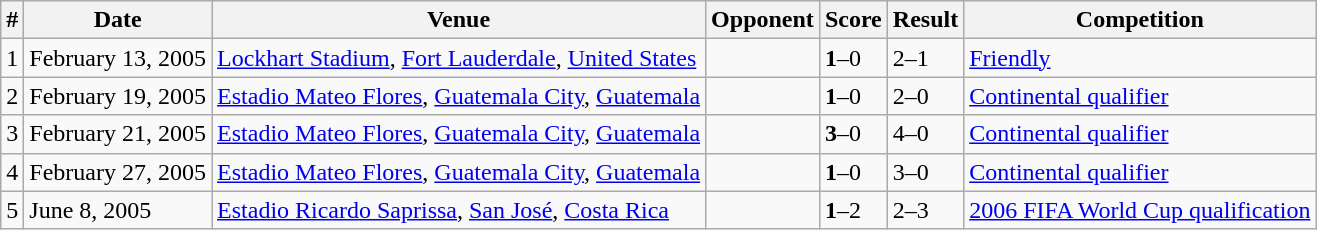<table class="wikitable">
<tr>
<th>#</th>
<th>Date</th>
<th>Venue</th>
<th>Opponent</th>
<th>Score</th>
<th>Result</th>
<th>Competition</th>
</tr>
<tr>
<td>1</td>
<td>February 13, 2005</td>
<td><a href='#'>Lockhart Stadium</a>, <a href='#'>Fort Lauderdale</a>, <a href='#'>United States</a></td>
<td></td>
<td><strong>1</strong>–0</td>
<td>2–1</td>
<td><a href='#'>Friendly</a></td>
</tr>
<tr>
<td>2</td>
<td>February 19, 2005</td>
<td><a href='#'>Estadio Mateo Flores</a>, <a href='#'>Guatemala City</a>, <a href='#'>Guatemala</a></td>
<td></td>
<td><strong>1</strong>–0</td>
<td>2–0</td>
<td><a href='#'>Continental qualifier</a></td>
</tr>
<tr>
<td>3</td>
<td>February 21, 2005</td>
<td><a href='#'>Estadio Mateo Flores</a>, <a href='#'>Guatemala City</a>, <a href='#'>Guatemala</a></td>
<td></td>
<td><strong>3</strong>–0</td>
<td>4–0</td>
<td><a href='#'>Continental qualifier</a></td>
</tr>
<tr>
<td>4</td>
<td>February 27, 2005</td>
<td><a href='#'>Estadio Mateo Flores</a>, <a href='#'>Guatemala City</a>, <a href='#'>Guatemala</a></td>
<td></td>
<td><strong>1</strong>–0</td>
<td>3–0</td>
<td><a href='#'>Continental qualifier</a></td>
</tr>
<tr>
<td>5</td>
<td>June 8, 2005</td>
<td><a href='#'>Estadio Ricardo Saprissa</a>, <a href='#'>San José</a>, <a href='#'>Costa Rica</a></td>
<td></td>
<td><strong>1</strong>–2</td>
<td>2–3</td>
<td><a href='#'>2006 FIFA World Cup qualification</a></td>
</tr>
</table>
